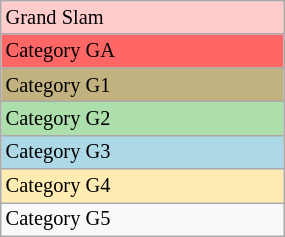<table class="wikitable" style="font-size:85%;" width=15%>
<tr bgcolor=#ffcccc>
<td>Grand Slam</td>
</tr>
<tr bgcolor=#FF6666>
<td>Category GA</td>
</tr>
<tr bgcolor=#C2B280>
<td>Category G1</td>
</tr>
<tr bgcolor="#ADDFAD">
<td>Category G2</td>
</tr>
<tr bgcolor="lightblue">
<td>Category G3</td>
</tr>
<tr bgcolor=#ffecb2>
<td>Category G4</td>
</tr>
<tr>
<td>Category G5</td>
</tr>
</table>
